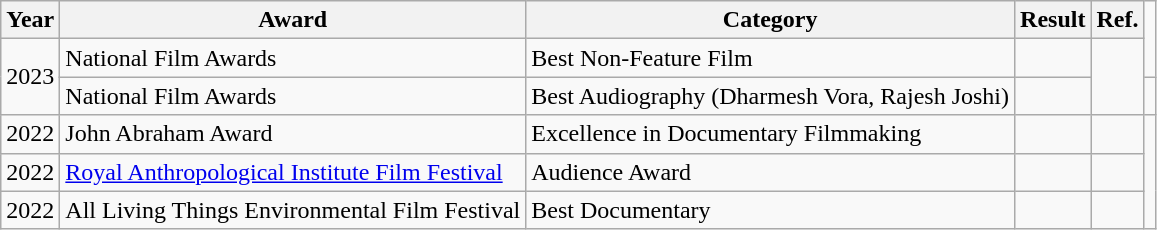<table class="wikitable">
<tr>
<th>Year</th>
<th>Award</th>
<th>Category</th>
<th>Result</th>
<th>Ref.</th>
</tr>
<tr>
<td rowspan="2">2023</td>
<td>National Film Awards</td>
<td>Best Non-Feature Film</td>
<td></td>
<td rowspan="2"></td>
</tr>
<tr>
<td>National Film Awards</td>
<td>Best Audiography (Dharmesh Vora, Rajesh Joshi)</td>
<td></td>
<td></td>
</tr>
<tr>
<td>2022</td>
<td>John Abraham Award</td>
<td>Excellence in Documentary Filmmaking</td>
<td></td>
<td></td>
</tr>
<tr>
<td>2022</td>
<td><a href='#'>Royal Anthropological Institute Film Festival</a></td>
<td>Audience Award</td>
<td></td>
<td></td>
</tr>
<tr>
<td>2022</td>
<td>All Living Things Environmental Film Festival</td>
<td>Best Documentary</td>
<td></td>
<td></td>
</tr>
</table>
